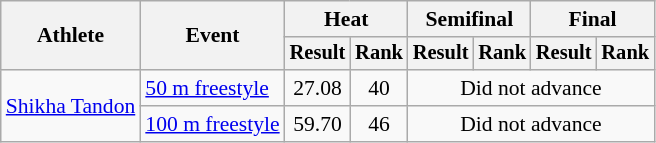<table class="wikitable" style="font-size:90%;">
<tr>
<th rowspan="2">Athlete</th>
<th rowspan="2">Event</th>
<th colspan="2">Heat</th>
<th colspan="2">Semifinal</th>
<th colspan="2">Final</th>
</tr>
<tr style="font-size:95%">
<th>Result</th>
<th>Rank</th>
<th>Result</th>
<th>Rank</th>
<th>Result</th>
<th>Rank</th>
</tr>
<tr align=center>
<td align=left rowspan=2><a href='#'>Shikha Tandon</a></td>
<td align=left><a href='#'>50 m freestyle</a></td>
<td>27.08</td>
<td>40</td>
<td colspan=4>Did not advance</td>
</tr>
<tr align=center>
<td align=left><a href='#'>100 m freestyle</a></td>
<td>59.70</td>
<td>46</td>
<td colspan=4>Did not advance</td>
</tr>
</table>
